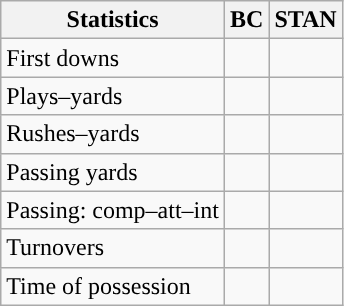<table class="wikitable" style="float:left">
<tr>
<th>Statistics</th>
<th>BC</th>
<th>STAN</th>
</tr>
<tr>
<td>First downs</td>
<td></td>
<td></td>
</tr>
<tr>
<td>Plays–yards</td>
<td></td>
<td></td>
</tr>
<tr>
<td>Rushes–yards</td>
<td></td>
<td></td>
</tr>
<tr>
<td>Passing yards</td>
<td></td>
<td></td>
</tr>
<tr>
<td>Passing: comp–att–int</td>
<td></td>
<td></td>
</tr>
<tr>
<td>Turnovers</td>
<td></td>
<td></td>
</tr>
<tr>
<td>Time of possession</td>
<td></td>
<td></td>
</tr>
</table>
